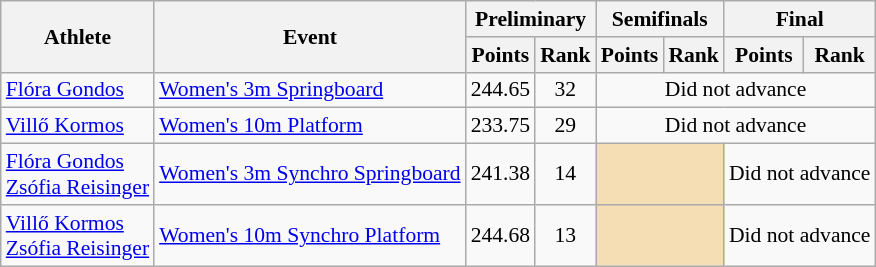<table class=wikitable style="font-size:90%">
<tr>
<th rowspan="2">Athlete</th>
<th rowspan="2">Event</th>
<th colspan="2">Preliminary</th>
<th colspan="2">Semifinals</th>
<th colspan="2">Final</th>
</tr>
<tr>
<th>Points</th>
<th>Rank</th>
<th>Points</th>
<th>Rank</th>
<th>Points</th>
<th>Rank</th>
</tr>
<tr>
<td rowspan="1"><a href='#'>Flóra Gondos</a></td>
<td><a href='#'>Women's 3m Springboard</a></td>
<td align=center>244.65</td>
<td align=center>32</td>
<td colspan= 4 align=center>Did not advance</td>
</tr>
<tr>
<td rowspan="1"><a href='#'>Villő Kormos</a></td>
<td><a href='#'>Women's 10m Platform</a></td>
<td align=center>233.75</td>
<td align=center>29</td>
<td colspan= 4 align=center>Did not advance</td>
</tr>
<tr>
<td rowspan="1"><a href='#'>Flóra Gondos</a><br><a href='#'>Zsófia Reisinger</a></td>
<td><a href='#'>Women's 3m Synchro Springboard</a></td>
<td align=center>241.38</td>
<td align=center>14</td>
<td colspan= 2 bgcolor="wheat"></td>
<td colspan= 2 align=center>Did not advance</td>
</tr>
<tr>
<td rowspan="1"><a href='#'>Villő Kormos</a><br><a href='#'>Zsófia Reisinger</a></td>
<td><a href='#'>Women's 10m Synchro Platform</a></td>
<td align=center>244.68</td>
<td align=center>13</td>
<td colspan= 2 bgcolor="wheat"></td>
<td colspan= 2 align=center>Did not advance</td>
</tr>
</table>
